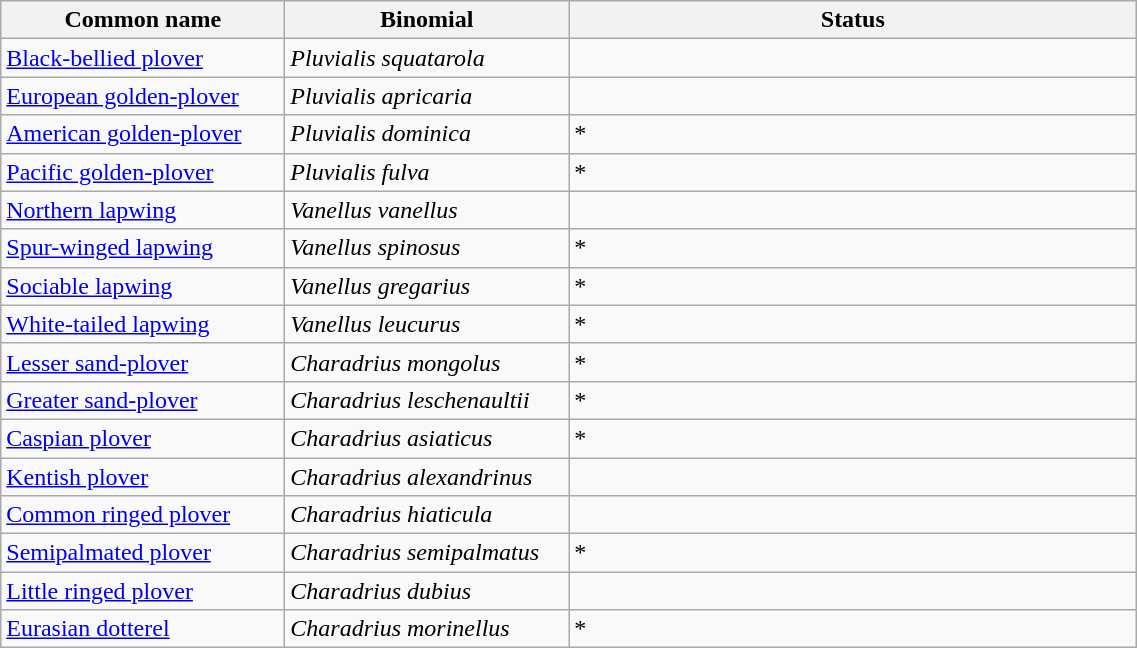<table width=60% class="wikitable">
<tr>
<th width=15%>Common name</th>
<th width=15%>Binomial</th>
<th width=30%>Status</th>
</tr>
<tr>
<td><a href='#'>Black-bellied plover</a></td>
<td><em>Pluvialis squatarola</em></td>
<td></td>
</tr>
<tr>
<td><a href='#'>European golden-plover</a></td>
<td><em>Pluvialis apricaria</em></td>
<td></td>
</tr>
<tr>
<td><a href='#'>American golden-plover</a></td>
<td><em>Pluvialis dominica</em></td>
<td>*</td>
</tr>
<tr>
<td><a href='#'>Pacific golden-plover</a></td>
<td><em>Pluvialis fulva</em></td>
<td>*</td>
</tr>
<tr>
<td><a href='#'>Northern lapwing</a></td>
<td><em>Vanellus vanellus</em></td>
<td></td>
</tr>
<tr>
<td><a href='#'>Spur-winged lapwing</a></td>
<td><em>Vanellus spinosus</em></td>
<td>*</td>
</tr>
<tr>
<td><a href='#'>Sociable lapwing</a></td>
<td><em>Vanellus gregarius</em></td>
<td>*</td>
</tr>
<tr>
<td><a href='#'>White-tailed lapwing</a></td>
<td><em>Vanellus leucurus</em></td>
<td>*</td>
</tr>
<tr>
<td><a href='#'>Lesser sand-plover</a></td>
<td><em>Charadrius mongolus</em></td>
<td>*</td>
</tr>
<tr>
<td><a href='#'>Greater sand-plover</a></td>
<td><em>Charadrius leschenaultii</em></td>
<td>*</td>
</tr>
<tr>
<td><a href='#'>Caspian plover</a></td>
<td><em>Charadrius asiaticus</em></td>
<td>*</td>
</tr>
<tr>
<td><a href='#'>Kentish plover</a></td>
<td><em>Charadrius alexandrinus</em></td>
<td></td>
</tr>
<tr>
<td><a href='#'>Common ringed plover</a></td>
<td><em>Charadrius hiaticula</em></td>
<td></td>
</tr>
<tr>
<td><a href='#'>Semipalmated plover</a></td>
<td><em>Charadrius semipalmatus</em></td>
<td>*</td>
</tr>
<tr>
<td><a href='#'>Little ringed plover</a></td>
<td><em>Charadrius dubius</em></td>
<td></td>
</tr>
<tr>
<td><a href='#'>Eurasian dotterel</a></td>
<td><em>Charadrius morinellus</em></td>
<td>*</td>
</tr>
</table>
